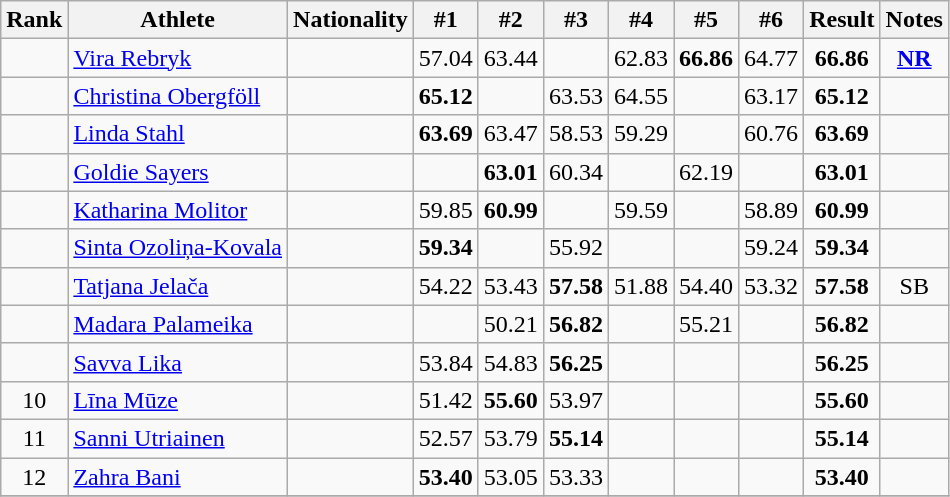<table class="wikitable sortable" style="text-align:center">
<tr>
<th>Rank</th>
<th>Athlete</th>
<th>Nationality</th>
<th>#1</th>
<th>#2</th>
<th>#3</th>
<th>#4</th>
<th>#5</th>
<th>#6</th>
<th>Result</th>
<th>Notes</th>
</tr>
<tr>
<td></td>
<td align="left"><a href='#'>Vira Rebryk</a></td>
<td align=left></td>
<td>57.04</td>
<td>63.44</td>
<td></td>
<td>62.83</td>
<td><strong>66.86</strong></td>
<td>64.77</td>
<td><strong>66.86</strong></td>
<td><strong><a href='#'>NR</a></strong></td>
</tr>
<tr>
<td></td>
<td align="left"><a href='#'>Christina Obergföll</a></td>
<td align=left></td>
<td><strong>65.12</strong></td>
<td></td>
<td>63.53</td>
<td>64.55</td>
<td></td>
<td>63.17</td>
<td><strong>65.12</strong></td>
<td></td>
</tr>
<tr>
<td></td>
<td align="left"><a href='#'>Linda Stahl</a></td>
<td align=left></td>
<td><strong>63.69</strong></td>
<td>63.47</td>
<td>58.53</td>
<td>59.29</td>
<td></td>
<td>60.76</td>
<td><strong>63.69</strong></td>
<td></td>
</tr>
<tr>
<td></td>
<td align="left"><a href='#'>Goldie Sayers</a></td>
<td align=left></td>
<td></td>
<td><strong>63.01</strong></td>
<td>60.34</td>
<td></td>
<td>62.19</td>
<td></td>
<td><strong>63.01</strong></td>
<td></td>
</tr>
<tr>
<td></td>
<td align="left"><a href='#'>Katharina Molitor</a></td>
<td align=left></td>
<td>59.85</td>
<td><strong>60.99</strong></td>
<td></td>
<td>59.59</td>
<td></td>
<td>58.89</td>
<td><strong>60.99</strong></td>
<td></td>
</tr>
<tr>
<td></td>
<td align="left"><a href='#'>Sinta Ozoliņa-Kovala</a></td>
<td align=left></td>
<td><strong>59.34</strong></td>
<td></td>
<td>55.92</td>
<td></td>
<td></td>
<td>59.24</td>
<td><strong>59.34</strong></td>
<td></td>
</tr>
<tr>
<td></td>
<td align="left"><a href='#'>Tatjana Jelača</a></td>
<td align=left></td>
<td>54.22</td>
<td>53.43</td>
<td><strong>57.58</strong></td>
<td>51.88</td>
<td>54.40</td>
<td>53.32</td>
<td><strong>57.58</strong></td>
<td>SB</td>
</tr>
<tr>
<td></td>
<td align="left"><a href='#'>Madara Palameika</a></td>
<td align=left></td>
<td></td>
<td>50.21</td>
<td><strong>56.82</strong></td>
<td></td>
<td>55.21</td>
<td></td>
<td><strong>56.82</strong></td>
<td></td>
</tr>
<tr>
<td></td>
<td align="left"><a href='#'>Savva Lika</a></td>
<td align=left></td>
<td>53.84</td>
<td>54.83</td>
<td><strong>56.25</strong></td>
<td></td>
<td></td>
<td></td>
<td><strong>56.25</strong></td>
<td></td>
</tr>
<tr>
<td>10</td>
<td align="left"><a href='#'>Līna Mūze</a></td>
<td align=left></td>
<td>51.42</td>
<td><strong>55.60</strong></td>
<td>53.97</td>
<td></td>
<td></td>
<td></td>
<td><strong>55.60</strong></td>
<td></td>
</tr>
<tr>
<td>11</td>
<td align="left"><a href='#'>Sanni Utriainen</a></td>
<td align=left></td>
<td>52.57</td>
<td>53.79</td>
<td><strong>55.14</strong></td>
<td></td>
<td></td>
<td></td>
<td><strong>55.14</strong></td>
<td></td>
</tr>
<tr>
<td>12</td>
<td align="left"><a href='#'>Zahra Bani</a></td>
<td align=left></td>
<td><strong>53.40</strong></td>
<td>53.05</td>
<td>53.33</td>
<td></td>
<td></td>
<td></td>
<td><strong>53.40</strong></td>
<td></td>
</tr>
<tr>
</tr>
</table>
